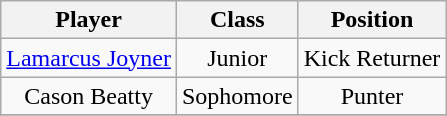<table class="wikitable" style="text-align: center;">
<tr>
<th>Player</th>
<th>Class</th>
<th>Position</th>
</tr>
<tr>
<td><a href='#'>Lamarcus Joyner</a></td>
<td>Junior</td>
<td>Kick Returner</td>
</tr>
<tr>
<td>Cason Beatty</td>
<td>Sophomore</td>
<td>Punter</td>
</tr>
<tr>
</tr>
</table>
